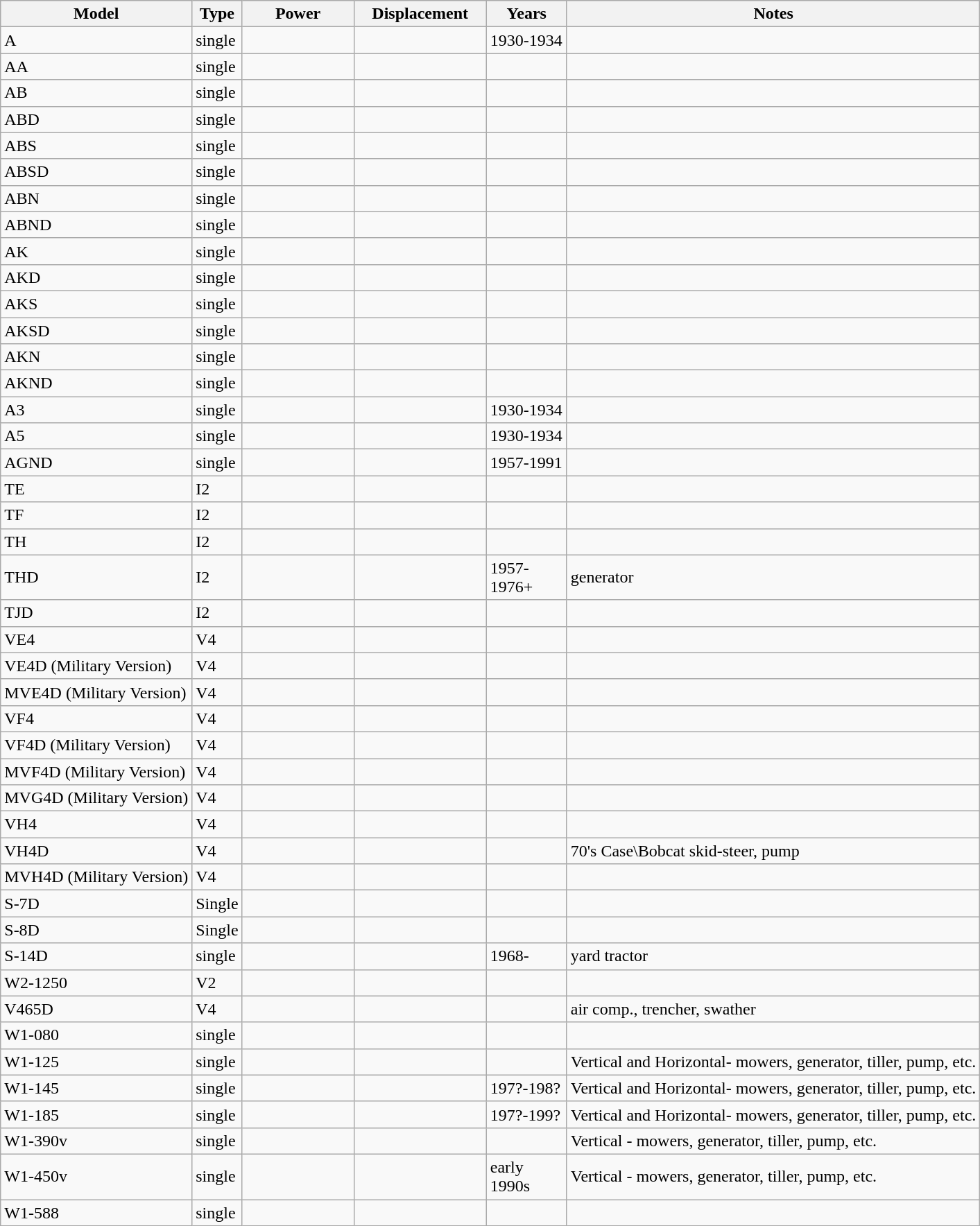<table class="wikitable">
<tr>
<th>Model</th>
<th style="width: 40px;">Type</th>
<th style="width: 100px;">Power</th>
<th style="width: 120px;">Displacement</th>
<th style="width: 70px;">Years</th>
<th>Notes</th>
</tr>
<tr>
<td>A</td>
<td>single</td>
<td></td>
<td></td>
<td>1930-1934</td>
<td></td>
</tr>
<tr>
<td>AA</td>
<td>single</td>
<td></td>
<td></td>
<td></td>
<td></td>
</tr>
<tr>
<td>AB</td>
<td>single</td>
<td></td>
<td></td>
<td></td>
<td></td>
</tr>
<tr>
<td>ABD</td>
<td>single</td>
<td></td>
<td></td>
<td></td>
<td></td>
</tr>
<tr>
<td>ABS</td>
<td>single</td>
<td></td>
<td></td>
<td></td>
<td></td>
</tr>
<tr>
<td>ABSD</td>
<td>single</td>
<td></td>
<td></td>
<td></td>
<td></td>
</tr>
<tr>
<td>ABN</td>
<td>single</td>
<td></td>
<td></td>
<td></td>
<td></td>
</tr>
<tr>
<td>ABND</td>
<td>single</td>
<td></td>
<td></td>
<td></td>
<td></td>
</tr>
<tr>
<td>AK</td>
<td>single</td>
<td></td>
<td></td>
<td></td>
<td></td>
</tr>
<tr>
<td>AKD</td>
<td>single</td>
<td></td>
<td></td>
<td></td>
<td></td>
</tr>
<tr>
<td>AKS</td>
<td>single</td>
<td></td>
<td></td>
<td></td>
<td></td>
</tr>
<tr>
<td>AKSD</td>
<td>single</td>
<td></td>
<td></td>
<td></td>
<td></td>
</tr>
<tr>
<td>AKN</td>
<td>single</td>
<td></td>
<td></td>
<td></td>
<td></td>
</tr>
<tr>
<td>AKND</td>
<td>single</td>
<td></td>
<td></td>
<td></td>
<td></td>
</tr>
<tr>
<td>A3</td>
<td>single</td>
<td></td>
<td></td>
<td>1930-1934</td>
<td></td>
</tr>
<tr>
<td>A5</td>
<td>single</td>
<td></td>
<td></td>
<td>1930-1934</td>
<td></td>
</tr>
<tr>
<td>AGND</td>
<td>single</td>
<td></td>
<td></td>
<td>1957-1991</td>
<td></td>
</tr>
<tr>
<td>TE</td>
<td>I2</td>
<td></td>
<td></td>
<td></td>
<td></td>
</tr>
<tr>
<td>TF</td>
<td>I2</td>
<td></td>
<td></td>
<td></td>
<td></td>
</tr>
<tr>
<td>TH</td>
<td>I2</td>
<td></td>
<td></td>
<td></td>
<td></td>
</tr>
<tr>
<td>THD</td>
<td>I2</td>
<td></td>
<td></td>
<td>1957-1976+</td>
<td>generator</td>
</tr>
<tr>
<td>TJD</td>
<td>I2</td>
<td></td>
<td></td>
<td></td>
<td></td>
</tr>
<tr>
<td>VE4</td>
<td>V4</td>
<td></td>
<td></td>
<td></td>
<td></td>
</tr>
<tr>
<td>VE4D (Military Version)</td>
<td>V4</td>
<td></td>
<td></td>
<td></td>
<td></td>
</tr>
<tr>
<td>MVE4D (Military Version)</td>
<td>V4</td>
<td></td>
<td></td>
<td></td>
<td></td>
</tr>
<tr>
<td>VF4</td>
<td>V4</td>
<td></td>
<td></td>
<td></td>
<td></td>
</tr>
<tr>
<td>VF4D (Military Version)</td>
<td>V4</td>
<td></td>
<td></td>
<td></td>
<td></td>
</tr>
<tr>
<td>MVF4D (Military Version)</td>
<td>V4</td>
<td></td>
<td></td>
<td></td>
<td></td>
</tr>
<tr>
<td>MVG4D (Military Version)</td>
<td>V4</td>
<td></td>
<td></td>
<td></td>
<td></td>
</tr>
<tr>
<td>VH4</td>
<td>V4</td>
<td></td>
<td></td>
<td></td>
<td></td>
</tr>
<tr>
<td>VH4D</td>
<td>V4</td>
<td></td>
<td></td>
<td></td>
<td>70's Case\Bobcat skid-steer, pump</td>
</tr>
<tr>
<td>MVH4D (Military Version)</td>
<td>V4</td>
<td></td>
<td></td>
<td></td>
</tr>
<tr>
<td>S-7D</td>
<td>Single</td>
<td></td>
<td></td>
<td></td>
<td></td>
</tr>
<tr>
<td>S-8D</td>
<td>Single</td>
<td></td>
<td></td>
<td></td>
<td></td>
</tr>
<tr>
<td>S-14D</td>
<td>single</td>
<td></td>
<td></td>
<td>1968-</td>
<td>yard tractor</td>
</tr>
<tr>
<td>W2-1250</td>
<td>V2</td>
<td></td>
<td></td>
<td></td>
<td></td>
</tr>
<tr>
<td>V465D</td>
<td>V4</td>
<td></td>
<td></td>
<td></td>
<td>air comp., trencher, swather</td>
</tr>
<tr>
<td>W1-080</td>
<td>single</td>
<td></td>
<td></td>
<td></td>
<td></td>
</tr>
<tr>
<td>W1-125</td>
<td>single</td>
<td></td>
<td></td>
<td></td>
<td>Vertical and Horizontal- mowers, generator, tiller, pump, etc.</td>
</tr>
<tr>
<td>W1-145</td>
<td>single</td>
<td></td>
<td></td>
<td>197?-198?</td>
<td>Vertical and Horizontal- mowers, generator, tiller, pump, etc.</td>
</tr>
<tr>
<td>W1-185</td>
<td>single</td>
<td></td>
<td></td>
<td>197?-199?</td>
<td>Vertical and Horizontal- mowers, generator, tiller, pump, etc.</td>
</tr>
<tr>
<td>W1-390v</td>
<td>single</td>
<td></td>
<td></td>
<td></td>
<td>Vertical - mowers, generator, tiller, pump, etc.</td>
</tr>
<tr>
<td>W1-450v</td>
<td>single</td>
<td></td>
<td></td>
<td>early 1990s</td>
<td>Vertical - mowers, generator, tiller, pump, etc.</td>
</tr>
<tr>
<td>W1-588</td>
<td>single</td>
<td></td>
<td></td>
<td></td>
<td></td>
</tr>
</table>
